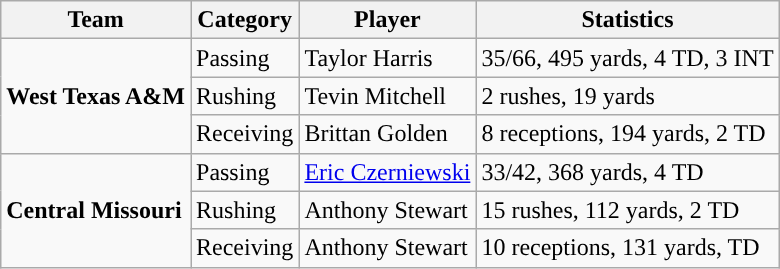<table class="wikitable" style="float: left;">
<tr>
<th>Team</th>
<th>Category</th>
<th>Player</th>
<th>Statistics</th>
</tr>
<tr>
<td rowspan=3><strong>West Texas A&M</strong></td>
<td>Passing</td>
<td>Taylor Harris</td>
<td>35/66, 495 yards, 4 TD, 3 INT</td>
</tr>
<tr>
<td>Rushing</td>
<td>Tevin Mitchell</td>
<td>2 rushes, 19 yards</td>
</tr>
<tr>
<td>Receiving</td>
<td>Brittan Golden</td>
<td>8 receptions, 194 yards, 2 TD</td>
</tr>
<tr>
<td rowspan=3><strong>Central Missouri</strong></td>
<td>Passing</td>
<td><a href='#'>Eric Czerniewski</a></td>
<td>33/42, 368 yards, 4 TD</td>
</tr>
<tr>
<td>Rushing</td>
<td>Anthony Stewart</td>
<td>15 rushes, 112 yards, 2 TD</td>
</tr>
<tr>
<td>Receiving</td>
<td>Anthony Stewart</td>
<td>10 receptions, 131 yards, TD</td>
</tr>
</table>
